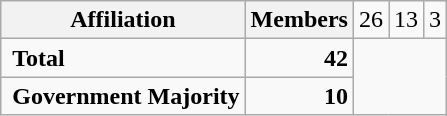<table class="wikitable">
<tr>
<th colspan="2">Affiliation</th>
<th>Members<br></th>
<td align="right">26<br></td>
<td align="right">13<br></td>
<td align="right">3</td>
</tr>
<tr>
<td colspan="2" rowspan="1"> <strong>Total</strong><br></td>
<td align="right"><strong>42</strong></td>
</tr>
<tr>
<td colspan="2" rowspan="1"> <strong>Government Majority</strong><br></td>
<td align="right"><strong>10</strong></td>
</tr>
</table>
